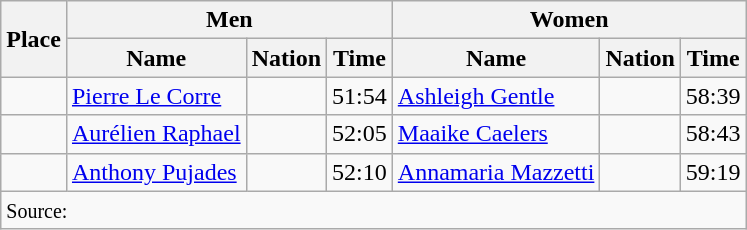<table class="wikitable">
<tr>
<th rowspan="2">Place</th>
<th colspan="3">Men</th>
<th colspan="3">Women</th>
</tr>
<tr>
<th>Name</th>
<th>Nation</th>
<th>Time</th>
<th>Name</th>
<th>Nation</th>
<th>Time</th>
</tr>
<tr>
<td align="center"></td>
<td><a href='#'>Pierre Le Corre</a></td>
<td></td>
<td>51:54</td>
<td><a href='#'>Ashleigh Gentle</a></td>
<td></td>
<td>58:39</td>
</tr>
<tr>
<td align="center"></td>
<td><a href='#'>Aurélien Raphael</a></td>
<td></td>
<td>52:05</td>
<td><a href='#'>Maaike Caelers</a></td>
<td></td>
<td>58:43</td>
</tr>
<tr>
<td align="center"></td>
<td><a href='#'>Anthony Pujades</a></td>
<td></td>
<td>52:10</td>
<td><a href='#'>Annamaria Mazzetti</a></td>
<td></td>
<td>59:19</td>
</tr>
<tr>
<td colspan="7"><small>Source:</small></td>
</tr>
</table>
